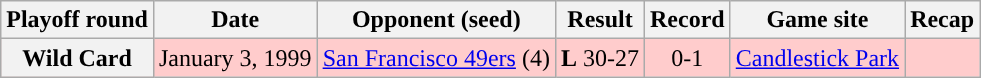<table class="wikitable" style="text-align:center">
<tr>
<th>Playoff round</th>
<th>Date</th>
<th>Opponent (seed)</th>
<th>Result</th>
<th>Record</th>
<th>Game site</th>
<th>Recap</th>
</tr>
<tr bgcolor=ffcccc>
<th>Wild Card</th>
<td>January 3, 1999</td>
<td><a href='#'>San Francisco 49ers</a> (4)</td>
<td><strong>L</strong> 30-27</td>
<td>0-1</td>
<td><a href='#'>Candlestick Park</a></td>
<td></td>
</tr>
</table>
